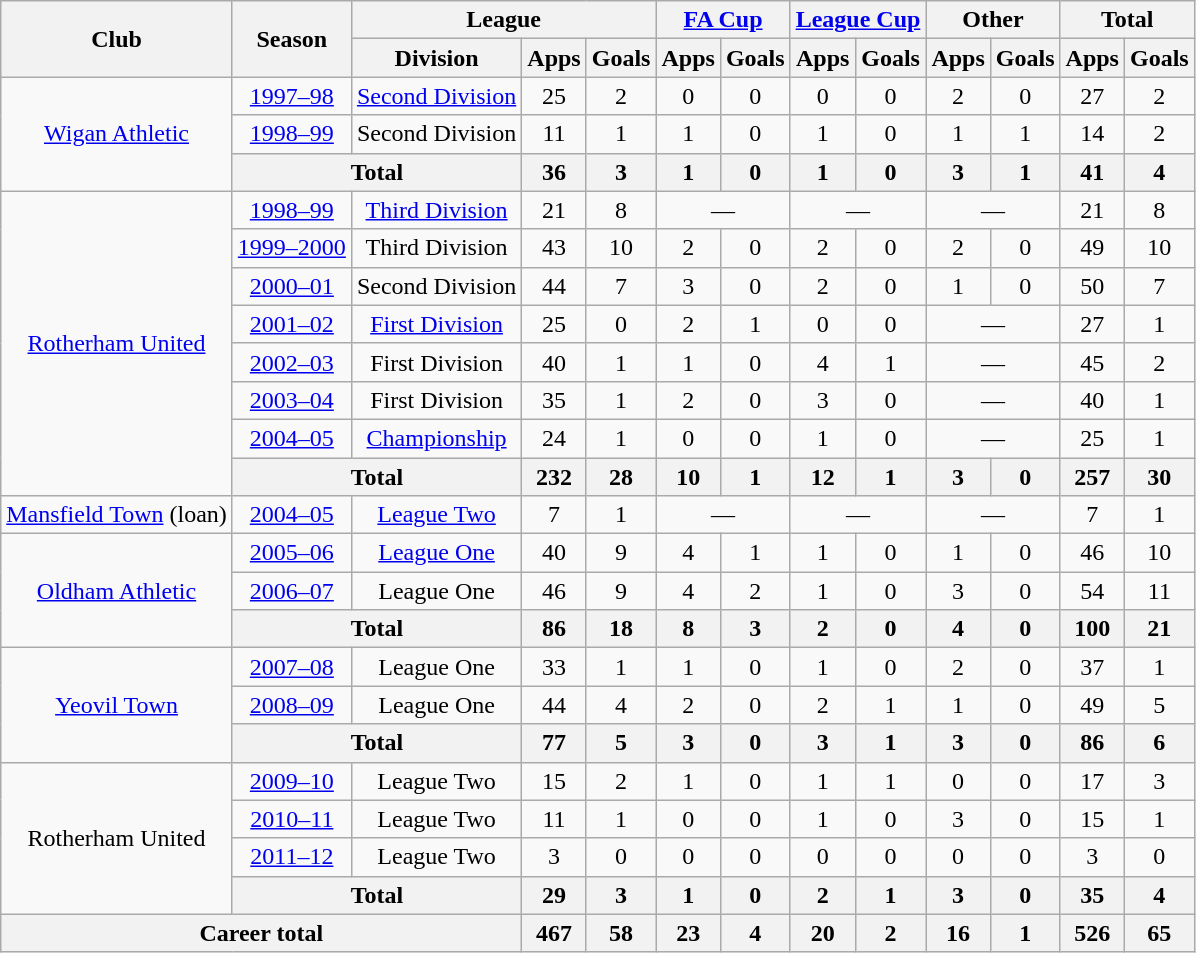<table class="wikitable" style="text-align: center;">
<tr>
<th rowspan="2">Club</th>
<th rowspan="2">Season</th>
<th colspan="3">League</th>
<th colspan="2"><a href='#'>FA Cup</a></th>
<th colspan="2"><a href='#'>League Cup</a></th>
<th colspan="2">Other</th>
<th colspan="2">Total</th>
</tr>
<tr>
<th>Division</th>
<th>Apps</th>
<th>Goals</th>
<th>Apps</th>
<th>Goals</th>
<th>Apps</th>
<th>Goals</th>
<th>Apps</th>
<th>Goals</th>
<th>Apps</th>
<th>Goals</th>
</tr>
<tr>
<td rowspan="3"><a href='#'>Wigan Athletic</a></td>
<td><a href='#'>1997–98</a></td>
<td><a href='#'>Second Division</a></td>
<td>25</td>
<td>2</td>
<td>0</td>
<td>0</td>
<td>0</td>
<td>0</td>
<td>2</td>
<td>0</td>
<td>27</td>
<td>2</td>
</tr>
<tr>
<td><a href='#'>1998–99</a></td>
<td>Second Division</td>
<td>11</td>
<td>1</td>
<td>1</td>
<td>0</td>
<td>1</td>
<td>0</td>
<td>1</td>
<td>1</td>
<td>14</td>
<td>2</td>
</tr>
<tr>
<th colspan=2>Total</th>
<th>36</th>
<th>3</th>
<th>1</th>
<th>0</th>
<th>1</th>
<th>0</th>
<th>3</th>
<th>1</th>
<th>41</th>
<th>4</th>
</tr>
<tr>
<td rowspan="8"><a href='#'>Rotherham United</a></td>
<td><a href='#'>1998–99</a></td>
<td><a href='#'>Third Division</a></td>
<td>21</td>
<td>8</td>
<td colspan=2>—</td>
<td colspan=2>—</td>
<td colspan=2>—</td>
<td>21</td>
<td>8</td>
</tr>
<tr>
<td><a href='#'>1999–2000</a></td>
<td>Third Division</td>
<td>43</td>
<td>10</td>
<td>2</td>
<td>0</td>
<td>2</td>
<td>0</td>
<td>2</td>
<td>0</td>
<td>49</td>
<td>10</td>
</tr>
<tr>
<td><a href='#'>2000–01</a></td>
<td>Second Division</td>
<td>44</td>
<td>7</td>
<td>3</td>
<td>0</td>
<td>2</td>
<td>0</td>
<td>1</td>
<td>0</td>
<td>50</td>
<td>7</td>
</tr>
<tr>
<td><a href='#'>2001–02</a></td>
<td><a href='#'>First Division</a></td>
<td>25</td>
<td>0</td>
<td>2</td>
<td>1</td>
<td>0</td>
<td>0</td>
<td colspan=2>—</td>
<td>27</td>
<td>1</td>
</tr>
<tr>
<td><a href='#'>2002–03</a></td>
<td>First Division</td>
<td>40</td>
<td>1</td>
<td>1</td>
<td>0</td>
<td>4</td>
<td>1</td>
<td colspan=2>—</td>
<td>45</td>
<td>2</td>
</tr>
<tr>
<td><a href='#'>2003–04</a></td>
<td>First Division</td>
<td>35</td>
<td>1</td>
<td>2</td>
<td>0</td>
<td>3</td>
<td>0</td>
<td colspan=2>—</td>
<td>40</td>
<td>1</td>
</tr>
<tr>
<td><a href='#'>2004–05</a></td>
<td><a href='#'>Championship</a></td>
<td>24</td>
<td>1</td>
<td>0</td>
<td>0</td>
<td>1</td>
<td>0</td>
<td colspan=2>—</td>
<td>25</td>
<td>1</td>
</tr>
<tr>
<th colspan=2>Total</th>
<th>232</th>
<th>28</th>
<th>10</th>
<th>1</th>
<th>12</th>
<th>1</th>
<th>3</th>
<th>0</th>
<th>257</th>
<th>30</th>
</tr>
<tr>
<td><a href='#'>Mansfield Town</a> (loan)</td>
<td><a href='#'>2004–05</a></td>
<td><a href='#'>League Two</a></td>
<td>7</td>
<td>1</td>
<td colspan=2>—</td>
<td colspan=2>—</td>
<td colspan=2>—</td>
<td>7</td>
<td>1</td>
</tr>
<tr>
<td rowspan="3"><a href='#'>Oldham Athletic</a></td>
<td><a href='#'>2005–06</a></td>
<td><a href='#'>League One</a></td>
<td>40</td>
<td>9</td>
<td>4</td>
<td>1</td>
<td>1</td>
<td>0</td>
<td>1</td>
<td>0</td>
<td>46</td>
<td>10</td>
</tr>
<tr>
<td><a href='#'>2006–07</a></td>
<td>League One</td>
<td>46</td>
<td>9</td>
<td>4</td>
<td>2</td>
<td>1</td>
<td>0</td>
<td>3</td>
<td>0</td>
<td>54</td>
<td>11</td>
</tr>
<tr>
<th colspan=2>Total</th>
<th>86</th>
<th>18</th>
<th>8</th>
<th>3</th>
<th>2</th>
<th>0</th>
<th>4</th>
<th>0</th>
<th>100</th>
<th>21</th>
</tr>
<tr>
<td rowspan="3"><a href='#'>Yeovil Town</a></td>
<td><a href='#'>2007–08</a></td>
<td>League One</td>
<td>33</td>
<td>1</td>
<td>1</td>
<td>0</td>
<td>1</td>
<td>0</td>
<td>2</td>
<td>0</td>
<td>37</td>
<td>1</td>
</tr>
<tr>
<td><a href='#'>2008–09</a></td>
<td>League One</td>
<td>44</td>
<td>4</td>
<td>2</td>
<td>0</td>
<td>2</td>
<td>1</td>
<td>1</td>
<td>0</td>
<td>49</td>
<td>5</td>
</tr>
<tr>
<th colspan=2>Total</th>
<th>77</th>
<th>5</th>
<th>3</th>
<th>0</th>
<th>3</th>
<th>1</th>
<th>3</th>
<th>0</th>
<th>86</th>
<th>6</th>
</tr>
<tr>
<td rowspan="4">Rotherham United</td>
<td><a href='#'>2009–10</a></td>
<td>League Two</td>
<td>15</td>
<td>2</td>
<td>1</td>
<td>0</td>
<td>1</td>
<td>1</td>
<td>0</td>
<td>0</td>
<td>17</td>
<td>3</td>
</tr>
<tr>
<td><a href='#'>2010–11</a></td>
<td>League Two</td>
<td>11</td>
<td>1</td>
<td>0</td>
<td>0</td>
<td>1</td>
<td>0</td>
<td>3</td>
<td>0</td>
<td>15</td>
<td>1</td>
</tr>
<tr>
<td><a href='#'>2011–12</a></td>
<td>League Two</td>
<td>3</td>
<td>0</td>
<td>0</td>
<td>0</td>
<td>0</td>
<td>0</td>
<td>0</td>
<td>0</td>
<td>3</td>
<td>0</td>
</tr>
<tr>
<th colspan=2>Total</th>
<th>29</th>
<th>3</th>
<th>1</th>
<th>0</th>
<th>2</th>
<th>1</th>
<th>3</th>
<th>0</th>
<th>35</th>
<th>4</th>
</tr>
<tr>
<th colspan=3>Career total</th>
<th>467</th>
<th>58</th>
<th>23</th>
<th>4</th>
<th>20</th>
<th>2</th>
<th>16</th>
<th>1</th>
<th>526</th>
<th>65</th>
</tr>
</table>
